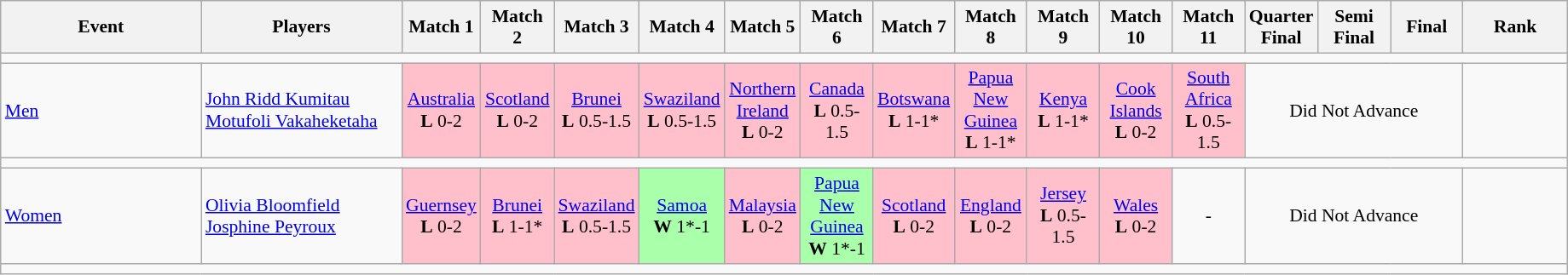<table class="wikitable" style="font-size:90%">
<tr>
<th width=150>Event</th>
<th width=150>Players</th>
<th width=50>Match 1</th>
<th width=50>Match 2</th>
<th width=50>Match 3</th>
<th width=50>Match 4</th>
<th width=50>Match 5</th>
<th width=50>Match 6</th>
<th width=50>Match 7</th>
<th width=50>Match 8</th>
<th width=50>Match 9</th>
<th width=50>Match<br>10</th>
<th width=50>Match<br>11</th>
<th width=50>Quarter<br>Final</th>
<th width=50>Semi<br>Final</th>
<th width=50>Final</th>
<th width=75>Rank</th>
</tr>
<tr>
<td colspan="17" style="height:1px;;"></td>
</tr>
<tr>
<td><a href='#'>Men</a></td>
<td><a href='#'>John Ridd Kumitau</a><br><a href='#'>Motufoli Vakaheketaha</a></td>
<td style="text-align:center; background:pink;"> <a href='#'>Australia</a><br><strong>L</strong> 0-2</td>
<td style="text-align:center; background:pink;"> <a href='#'>Scotland</a><br><strong>L</strong> 0-2</td>
<td style="text-align:center; background:pink;"> <a href='#'>Brunei</a><br><strong>L</strong> 0.5-1.5</td>
<td style="text-align:center; background:pink;"> <a href='#'>Swaziland</a><br><strong>L</strong> 0.5-1.5</td>
<td style="text-align:center; background:pink;"> <a href='#'>Northern Ireland</a><br><strong>L</strong> 0-2</td>
<td style="text-align:center; background:pink;"> <a href='#'>Canada</a><br><strong>L</strong> 0.5-1.5</td>
<td style="text-align:center; background:pink;"> <a href='#'>Botswana</a><br><strong>L</strong> 1-1*</td>
<td style="text-align:center; background:pink;"> <a href='#'>Papua New Guinea</a><br><strong>L</strong> 1-1*</td>
<td style="text-align:center; background:pink;"> <a href='#'>Kenya</a><br><strong>L</strong> 1-1*</td>
<td style="text-align:center; background:pink;"> <a href='#'>Cook Islands</a><br><strong>L</strong> 0-2</td>
<td style="text-align:center; background:pink;"> <a href='#'>South Africa</a><br><strong>L</strong> 0.5-1.5</td>
<td colspan="3" style="text-align:center; background:;">Did Not Advance</td>
<td style="text-align:center; background:;"></td>
</tr>
<tr>
<td colspan="17" style="height:1px;;"></td>
</tr>
<tr>
<td><a href='#'>Women</a></td>
<td><a href='#'>Olivia Bloomfield</a><br><a href='#'>Josphine Peyroux</a></td>
<td style="text-align:center; background:pink;"> <a href='#'>Guernsey</a><br><strong>L</strong> 0-2</td>
<td style="text-align:center; background:pink;"> <a href='#'>Brunei</a><br><strong>L</strong> 1-1*</td>
<td style="text-align:center; background:pink;"> <a href='#'>Swaziland</a><br><strong>L</strong> 0.5-1.5</td>
<td style="text-align:center; background:#afa;"> <a href='#'>Samoa</a><br><strong>W</strong> 1*-1</td>
<td style="text-align:center; background:pink;"> <a href='#'>Malaysia</a><br><strong>L</strong> 0-2</td>
<td style="text-align:center; background:#afa;"> <a href='#'>Papua New Guinea</a><br><strong>W</strong> 1*-1</td>
<td style="text-align:center; background:pink;"> <a href='#'>Scotland</a><br><strong>L</strong> 0-2</td>
<td style="text-align:center; background:pink;"> <a href='#'>England</a><br><strong>L</strong> 0-2</td>
<td style="text-align:center; background:pink;"> <a href='#'>Jersey</a><br><strong>L</strong> 0.5-1.5</td>
<td style="text-align:center; background:pink;"> <a href='#'>Wales</a><br><strong>L</strong> 0-2</td>
<td style="text-align:center; background:;">-</td>
<td colspan="3" style="text-align:center; background:;">Did Not Advance</td>
<td style="text-align:center; background:;"></td>
</tr>
<tr>
<td colspan="17" style="height:1px;;"></td>
</tr>
</table>
